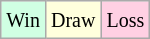<table class="wikitable">
<tr>
<td style="background-color: #d0ffe3;"><small>Win</small></td>
<td style="background-color: #ffffdd;"><small>Draw</small></td>
<td style="background-color: #ffd0e3;"><small>Loss</small></td>
</tr>
</table>
